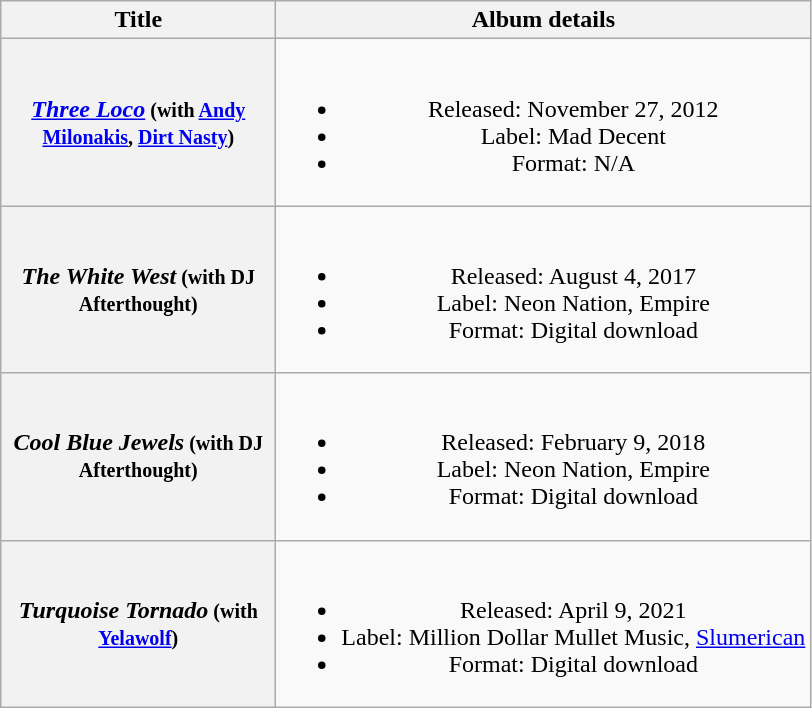<table class="wikitable plainrowheaders" style="text-align:center;">
<tr>
<th scope="col" style="width:11em;">Title</th>
<th scope="col" style="width:20em:">Album details</th>
</tr>
<tr>
<th scope="row"><em><a href='#'>Three Loco</a></em><small> (with <a href='#'>Andy Milonakis</a>, <a href='#'>Dirt Nasty</a>)</small></th>
<td><br><ul><li>Released: November 27, 2012</li><li>Label: Mad Decent</li><li>Format: N/A</li></ul></td>
</tr>
<tr>
<th scope="row"><em>The White West</em><small> (with DJ Afterthought)</small></th>
<td><br><ul><li>Released: August 4, 2017</li><li>Label: Neon Nation, Empire</li><li>Format: Digital download</li></ul></td>
</tr>
<tr>
<th scope="row"><em>Cool Blue Jewels</em><small> (with DJ Afterthought)</small></th>
<td><br><ul><li>Released: February 9, 2018</li><li>Label: Neon Nation, Empire</li><li>Format: Digital download</li></ul></td>
</tr>
<tr>
<th scope="row"><em>Turquoise Tornado</em><small> (with <a href='#'>Yelawolf</a>)</small></th>
<td><br><ul><li>Released: April 9, 2021</li><li>Label: Million Dollar Mullet Music, <a href='#'>Slumerican</a></li><li>Format: Digital download</li></ul></td>
</tr>
</table>
